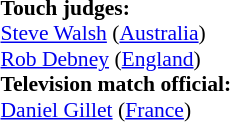<table width=100% style="font-size: 90%">
<tr>
<td><br><strong>Touch judges:</strong>
<br><a href='#'>Steve Walsh</a> (<a href='#'>Australia</a>)
<br><a href='#'>Rob Debney</a> (<a href='#'>England</a>)
<br><strong>Television match official:</strong>
<br><a href='#'>Daniel Gillet</a> (<a href='#'>France</a>)</td>
</tr>
</table>
